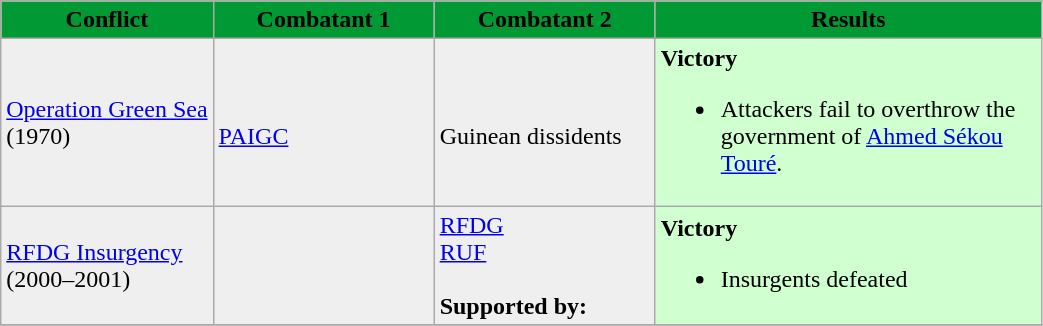<table class="wikitable">
<tr>
<th rowspan="1" style="background:#009933"><span>Conflict</span></th>
<th rowspan="1" style="background:#009933" width="140px"><span>Combatant 1</span></th>
<th rowspan="1" style="background:#009933" width="140px"><span>Combatant 2</span></th>
<th rowspan="1" style="background:#009933" width="250px"><span>Results</span></th>
</tr>
<tr>
<td style="background:#efefef"><a href='#'>Operation Green Sea</a><br>(1970)</td>
<td style="background:#efefef"><br> <a href='#'>PAIGC</a></td>
<td style="background:#efefef"><br> Guinean dissidents</td>
<td style="background:#D0FFD0"><strong>Victory</strong><br><ul><li>Attackers fail to overthrow the government of <a href='#'>Ahmed Sékou Touré</a>.</li></ul></td>
</tr>
<tr>
<td style="background:#efefef"><a href='#'>RFDG Insurgency</a><br>(2000–2001)</td>
<td style="background:#efefef"></td>
<td style="background:#efefef"><a href='#'>RFDG</a><br> <a href='#'>RUF</a><br><br><strong>Supported by:</strong><br>
</td>
<td style="background:#D0FFD0"><strong>Victory</strong><br><ul><li>Insurgents defeated</li></ul></td>
</tr>
<tr>
</tr>
</table>
